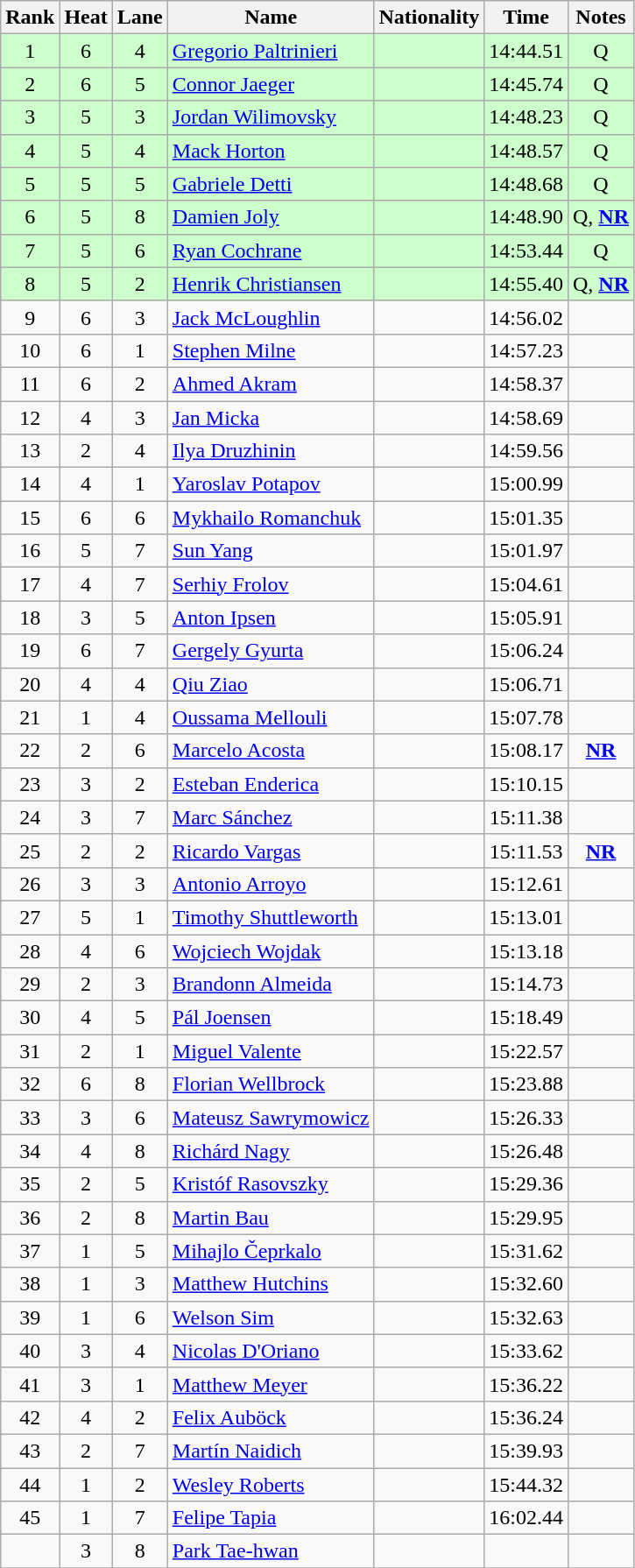<table class="wikitable sortable" style="text-align:center">
<tr>
<th>Rank</th>
<th>Heat</th>
<th>Lane</th>
<th>Name</th>
<th>Nationality</th>
<th>Time</th>
<th>Notes</th>
</tr>
<tr bgcolor=ccffcc>
<td>1</td>
<td>6</td>
<td>4</td>
<td align=left><a href='#'>Gregorio Paltrinieri</a></td>
<td align=left></td>
<td>14:44.51</td>
<td>Q</td>
</tr>
<tr bgcolor=ccffcc>
<td>2</td>
<td>6</td>
<td>5</td>
<td align=left><a href='#'>Connor Jaeger</a></td>
<td align=left></td>
<td>14:45.74</td>
<td>Q</td>
</tr>
<tr bgcolor=ccffcc>
<td>3</td>
<td>5</td>
<td>3</td>
<td align=left><a href='#'>Jordan Wilimovsky</a></td>
<td align=left></td>
<td>14:48.23</td>
<td>Q</td>
</tr>
<tr bgcolor=ccffcc>
<td>4</td>
<td>5</td>
<td>4</td>
<td align=left><a href='#'>Mack Horton</a></td>
<td align=left></td>
<td>14:48.57</td>
<td>Q</td>
</tr>
<tr bgcolor=ccffcc>
<td>5</td>
<td>5</td>
<td>5</td>
<td align=left><a href='#'>Gabriele Detti</a></td>
<td align=left></td>
<td>14:48.68</td>
<td>Q</td>
</tr>
<tr bgcolor=ccffcc>
<td>6</td>
<td>5</td>
<td>8</td>
<td align=left><a href='#'>Damien Joly</a></td>
<td align=left></td>
<td>14:48.90</td>
<td>Q, <strong><a href='#'>NR</a></strong></td>
</tr>
<tr bgcolor=ccffcc>
<td>7</td>
<td>5</td>
<td>6</td>
<td align=left><a href='#'>Ryan Cochrane</a></td>
<td align=left></td>
<td>14:53.44</td>
<td>Q</td>
</tr>
<tr bgcolor=ccffcc>
<td>8</td>
<td>5</td>
<td>2</td>
<td align=left><a href='#'>Henrik Christiansen</a></td>
<td align=left></td>
<td>14:55.40</td>
<td>Q, <strong><a href='#'>NR</a></strong></td>
</tr>
<tr>
<td>9</td>
<td>6</td>
<td>3</td>
<td align=left><a href='#'>Jack McLoughlin</a></td>
<td align=left></td>
<td>14:56.02</td>
<td></td>
</tr>
<tr>
<td>10</td>
<td>6</td>
<td>1</td>
<td align=left><a href='#'>Stephen Milne</a></td>
<td align=left></td>
<td>14:57.23</td>
<td></td>
</tr>
<tr>
<td>11</td>
<td>6</td>
<td>2</td>
<td align=left><a href='#'>Ahmed Akram</a></td>
<td align=left></td>
<td>14:58.37</td>
<td></td>
</tr>
<tr>
<td>12</td>
<td>4</td>
<td>3</td>
<td align=left><a href='#'>Jan Micka</a></td>
<td align=left></td>
<td>14:58.69</td>
<td></td>
</tr>
<tr>
<td>13</td>
<td>2</td>
<td>4</td>
<td align=left><a href='#'>Ilya Druzhinin</a></td>
<td align=left></td>
<td>14:59.56</td>
<td></td>
</tr>
<tr>
<td>14</td>
<td>4</td>
<td>1</td>
<td align=left><a href='#'>Yaroslav Potapov</a></td>
<td align=left></td>
<td>15:00.99</td>
<td></td>
</tr>
<tr>
<td>15</td>
<td>6</td>
<td>6</td>
<td align=left><a href='#'>Mykhailo Romanchuk</a></td>
<td align=left></td>
<td>15:01.35</td>
<td></td>
</tr>
<tr>
<td>16</td>
<td>5</td>
<td>7</td>
<td align=left><a href='#'>Sun Yang</a></td>
<td align=left></td>
<td>15:01.97</td>
<td></td>
</tr>
<tr>
<td>17</td>
<td>4</td>
<td>7</td>
<td align=left><a href='#'>Serhiy Frolov</a></td>
<td align=left></td>
<td>15:04.61</td>
<td></td>
</tr>
<tr>
<td>18</td>
<td>3</td>
<td>5</td>
<td align=left><a href='#'>Anton Ipsen</a></td>
<td align=left></td>
<td>15:05.91</td>
<td></td>
</tr>
<tr>
<td>19</td>
<td>6</td>
<td>7</td>
<td align=left><a href='#'>Gergely Gyurta</a></td>
<td align=left></td>
<td>15:06.24</td>
<td></td>
</tr>
<tr>
<td>20</td>
<td>4</td>
<td>4</td>
<td align=left><a href='#'>Qiu Ziao</a></td>
<td align=left></td>
<td>15:06.71</td>
<td></td>
</tr>
<tr>
<td>21</td>
<td>1</td>
<td>4</td>
<td align=left><a href='#'>Oussama Mellouli</a></td>
<td align=left></td>
<td>15:07.78</td>
<td></td>
</tr>
<tr>
<td>22</td>
<td>2</td>
<td>6</td>
<td align=left><a href='#'>Marcelo Acosta</a></td>
<td align=left></td>
<td>15:08.17</td>
<td><strong><a href='#'>NR</a></strong></td>
</tr>
<tr>
<td>23</td>
<td>3</td>
<td>2</td>
<td align=left><a href='#'>Esteban Enderica</a></td>
<td align=left></td>
<td>15:10.15</td>
<td></td>
</tr>
<tr>
<td>24</td>
<td>3</td>
<td>7</td>
<td align=left><a href='#'>Marc Sánchez</a></td>
<td align=left></td>
<td>15:11.38</td>
<td></td>
</tr>
<tr>
<td>25</td>
<td>2</td>
<td>2</td>
<td align=left><a href='#'>Ricardo Vargas</a></td>
<td align=left></td>
<td>15:11.53</td>
<td><strong><a href='#'>NR</a></strong></td>
</tr>
<tr>
<td>26</td>
<td>3</td>
<td>3</td>
<td align=left><a href='#'>Antonio Arroyo</a></td>
<td align=left></td>
<td>15:12.61</td>
<td></td>
</tr>
<tr>
<td>27</td>
<td>5</td>
<td>1</td>
<td align=left><a href='#'>Timothy Shuttleworth</a></td>
<td align=left></td>
<td>15:13.01</td>
<td></td>
</tr>
<tr>
<td>28</td>
<td>4</td>
<td>6</td>
<td align=left><a href='#'>Wojciech Wojdak</a></td>
<td align=left></td>
<td>15:13.18</td>
<td></td>
</tr>
<tr>
<td>29</td>
<td>2</td>
<td>3</td>
<td align=left><a href='#'>Brandonn Almeida</a></td>
<td align=left></td>
<td>15:14.73</td>
<td></td>
</tr>
<tr>
<td>30</td>
<td>4</td>
<td>5</td>
<td align=left><a href='#'>Pál Joensen</a></td>
<td align=left></td>
<td>15:18.49</td>
<td></td>
</tr>
<tr>
<td>31</td>
<td>2</td>
<td>1</td>
<td align=left><a href='#'>Miguel Valente</a></td>
<td align=left></td>
<td>15:22.57</td>
<td></td>
</tr>
<tr>
<td>32</td>
<td>6</td>
<td>8</td>
<td align=left><a href='#'>Florian Wellbrock</a></td>
<td align=left></td>
<td>15:23.88</td>
<td></td>
</tr>
<tr>
<td>33</td>
<td>3</td>
<td>6</td>
<td align=left><a href='#'>Mateusz Sawrymowicz</a></td>
<td align=left></td>
<td>15:26.33</td>
<td></td>
</tr>
<tr>
<td>34</td>
<td>4</td>
<td>8</td>
<td align=left><a href='#'>Richárd Nagy</a></td>
<td align=left></td>
<td>15:26.48</td>
<td></td>
</tr>
<tr>
<td>35</td>
<td>2</td>
<td>5</td>
<td align=left><a href='#'>Kristóf Rasovszky</a></td>
<td align=left></td>
<td>15:29.36</td>
<td></td>
</tr>
<tr>
<td>36</td>
<td>2</td>
<td>8</td>
<td align=left><a href='#'>Martin Bau</a></td>
<td align=left></td>
<td>15:29.95</td>
<td></td>
</tr>
<tr>
<td>37</td>
<td>1</td>
<td>5</td>
<td align=left><a href='#'>Mihajlo Čeprkalo</a></td>
<td align=left></td>
<td>15:31.62</td>
<td></td>
</tr>
<tr>
<td>38</td>
<td>1</td>
<td>3</td>
<td align=left><a href='#'>Matthew Hutchins</a></td>
<td align=left></td>
<td>15:32.60</td>
<td></td>
</tr>
<tr>
<td>39</td>
<td>1</td>
<td>6</td>
<td align=left><a href='#'>Welson Sim</a></td>
<td align=left></td>
<td>15:32.63</td>
<td></td>
</tr>
<tr>
<td>40</td>
<td>3</td>
<td>4</td>
<td align=left><a href='#'>Nicolas D'Oriano</a></td>
<td align=left></td>
<td>15:33.62</td>
<td></td>
</tr>
<tr>
<td>41</td>
<td>3</td>
<td>1</td>
<td align=left><a href='#'>Matthew Meyer</a></td>
<td align=left></td>
<td>15:36.22</td>
<td></td>
</tr>
<tr>
<td>42</td>
<td>4</td>
<td>2</td>
<td align=left><a href='#'>Felix Auböck</a></td>
<td align=left></td>
<td>15:36.24</td>
<td></td>
</tr>
<tr>
<td>43</td>
<td>2</td>
<td>7</td>
<td align=left><a href='#'>Martín Naidich</a></td>
<td align=left></td>
<td>15:39.93</td>
<td></td>
</tr>
<tr>
<td>44</td>
<td>1</td>
<td>2</td>
<td align=left><a href='#'>Wesley Roberts</a></td>
<td align=left></td>
<td>15:44.32</td>
<td></td>
</tr>
<tr>
<td>45</td>
<td>1</td>
<td>7</td>
<td align=left><a href='#'>Felipe Tapia</a></td>
<td align=left></td>
<td>16:02.44</td>
<td></td>
</tr>
<tr>
<td></td>
<td>3</td>
<td>8</td>
<td align=left><a href='#'>Park Tae-hwan</a></td>
<td align=left></td>
<td></td>
<td></td>
</tr>
<tr>
</tr>
</table>
